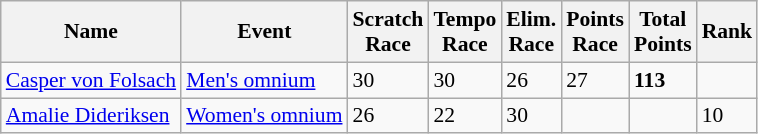<table class=wikitable style="font-size:90%">
<tr>
<th>Name</th>
<th>Event</th>
<th>Scratch<br>Race</th>
<th>Tempo<br>Race</th>
<th>Elim.<br>Race</th>
<th>Points<br>Race</th>
<th>Total<br>Points</th>
<th>Rank</th>
</tr>
<tr>
<td align=left><a href='#'>Casper von Folsach</a></td>
<td align=left><a href='#'>Men's omnium</a></td>
<td>30</td>
<td>30</td>
<td>26</td>
<td>27</td>
<td><strong>113</strong></td>
<td></td>
</tr>
<tr>
<td align=left><a href='#'>Amalie Dideriksen</a></td>
<td align=left><a href='#'>Women's omnium</a></td>
<td>26</td>
<td>22</td>
<td>30</td>
<td></td>
<td><strong> </strong></td>
<td>10</td>
</tr>
</table>
